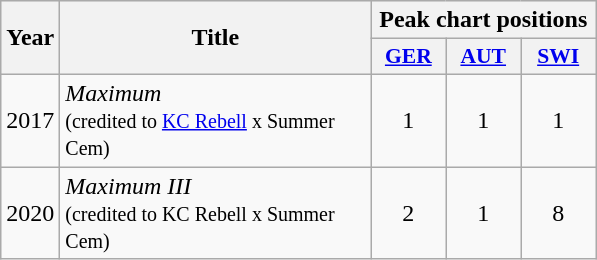<table class="wikitable">
<tr style="background: #eeeeee;">
<th style="width: 20px;" rowspan="2">Year</th>
<th style="width: 200px;" rowspan="2">Title</th>
<th colspan="3">Peak chart positions</th>
</tr>
<tr style="background: #eeeeee;">
<th scope="col" style="width:3em;font-size:90%;"><a href='#'>GER</a><br></th>
<th scope="col" style="width:3em;font-size:90%;"><a href='#'>AUT</a><br></th>
<th scope="col" style="width:3em;font-size:90%;"><a href='#'>SWI</a><br></th>
</tr>
<tr>
<td>2017</td>
<td><em>Maximum</em> <br><small>(credited to <a href='#'>KC Rebell</a> x Summer Cem)</small></td>
<td align="center">1</td>
<td align="center">1</td>
<td align="center">1</td>
</tr>
<tr>
<td>2020</td>
<td><em>Maximum III</em> <br><small>(credited to KC Rebell x Summer Cem)</small></td>
<td align="center">2</td>
<td align="center">1</td>
<td align="center">8</td>
</tr>
</table>
